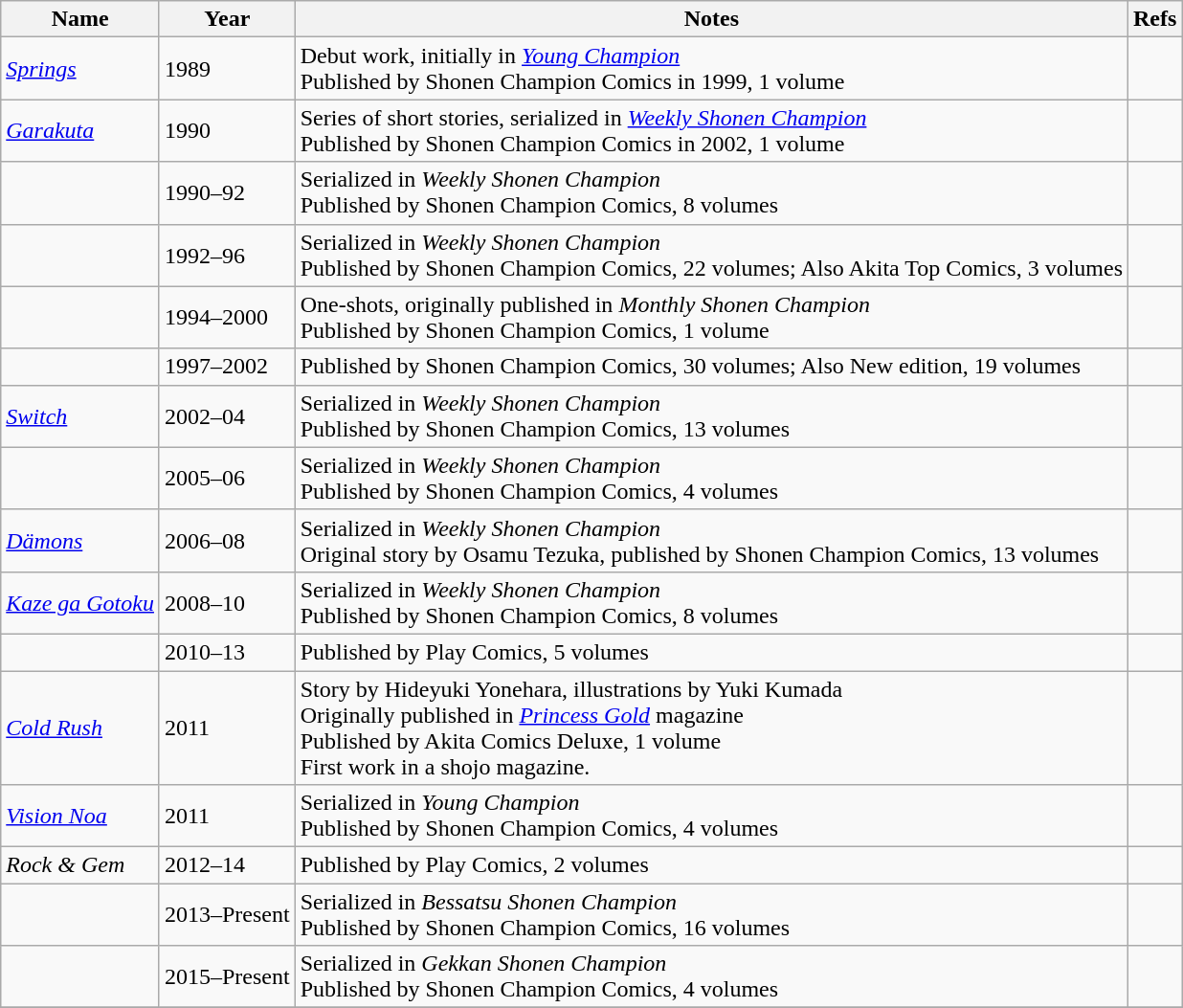<table class="wikitable sortable">
<tr>
<th>Name</th>
<th>Year</th>
<th>Notes</th>
<th>Refs</th>
</tr>
<tr>
<td><em><a href='#'>Springs</a></em></td>
<td>1989</td>
<td>Debut work, initially in <em><a href='#'>Young Champion</a></em><br>Published by Shonen Champion Comics in 1999, 1 volume</td>
<td></td>
</tr>
<tr>
<td><em><a href='#'>Garakuta</a></em></td>
<td>1990</td>
<td>Series of short stories, serialized in <em><a href='#'>Weekly Shonen Champion</a></em><br>Published by Shonen Champion Comics in 2002, 1 volume</td>
<td></td>
</tr>
<tr>
<td></td>
<td>1990–92</td>
<td>Serialized in <em>Weekly Shonen Champion</em><br>Published by Shonen Champion Comics, 8 volumes</td>
<td></td>
</tr>
<tr>
<td></td>
<td>1992–96</td>
<td>Serialized in <em>Weekly Shonen Champion</em><br>Published by Shonen Champion Comics, 22 volumes; Also Akita Top Comics, 3 volumes</td>
<td></td>
</tr>
<tr>
<td></td>
<td>1994–2000</td>
<td>One-shots, originally published in <em>Monthly Shonen Champion</em><br>Published by Shonen Champion Comics, 1 volume</td>
<td></td>
</tr>
<tr>
<td></td>
<td>1997–2002</td>
<td>Published by Shonen Champion Comics, 30 volumes; Also New edition, 19 volumes</td>
<td></td>
</tr>
<tr>
<td><em><a href='#'>Switch</a></em></td>
<td>2002–04</td>
<td>Serialized in <em>Weekly Shonen Champion</em><br>Published by Shonen Champion Comics, 13 volumes</td>
<td></td>
</tr>
<tr>
<td></td>
<td>2005–06</td>
<td>Serialized in <em>Weekly Shonen Champion</em><br>Published by Shonen Champion Comics, 4 volumes</td>
<td></td>
</tr>
<tr>
<td><em><a href='#'>Dämons</a></em></td>
<td>2006–08</td>
<td>Serialized in <em>Weekly Shonen Champion</em><br>Original story by Osamu Tezuka, published by Shonen Champion Comics, 13 volumes</td>
<td></td>
</tr>
<tr>
<td><em><a href='#'>Kaze ga Gotoku</a></em></td>
<td>2008–10</td>
<td>Serialized in <em>Weekly Shonen Champion</em><br>Published by Shonen Champion Comics, 8 volumes</td>
<td></td>
</tr>
<tr>
<td></td>
<td>2010–13</td>
<td>Published by Play Comics, 5 volumes</td>
<td></td>
</tr>
<tr>
<td><em><a href='#'>Cold Rush</a></em></td>
<td>2011</td>
<td>Story by Hideyuki Yonehara, illustrations by Yuki Kumada<br>Originally published in <em><a href='#'>Princess Gold</a></em> magazine<br>Published by Akita Comics Deluxe, 1 volume<br>First work in a shojo magazine.</td>
<td></td>
</tr>
<tr>
<td><em><a href='#'>Vision Noa</a></em></td>
<td>2011</td>
<td>Serialized in <em>Young Champion</em><br>Published by Shonen Champion Comics, 4 volumes</td>
<td></td>
</tr>
<tr>
<td><em>Rock & Gem</em></td>
<td>2012–14</td>
<td>Published by Play Comics, 2 volumes</td>
<td></td>
</tr>
<tr>
<td></td>
<td>2013–Present</td>
<td>Serialized in <em>Bessatsu Shonen Champion</em><br>Published by Shonen Champion Comics, 16 volumes</td>
<td></td>
</tr>
<tr>
<td></td>
<td>2015–Present</td>
<td>Serialized in <em>Gekkan Shonen Champion</em><br>Published by Shonen Champion Comics, 4 volumes</td>
<td></td>
</tr>
<tr>
</tr>
</table>
